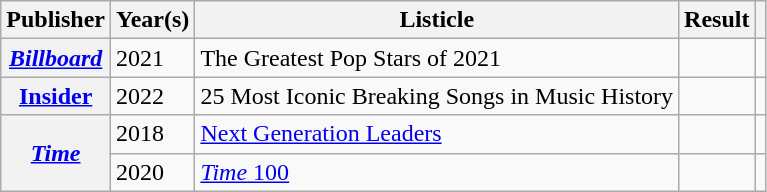<table class="wikitable plainrowheaders sortable" style="margin-right: 0;">
<tr>
<th scope="col">Publisher</th>
<th scope="col">Year(s)</th>
<th scope="col">Listicle</th>
<th scope="col">Result</th>
<th scope="col" class="unsortable"></th>
</tr>
<tr>
<th scope="row"><em><a href='#'>Billboard</a></em></th>
<td>2021</td>
<td>The Greatest Pop Stars of 2021</td>
<td></td>
<td></td>
</tr>
<tr>
<th scope="row"><a href='#'>Insider</a></th>
<td>2022</td>
<td>25 Most Iconic Breaking Songs in Music History</td>
<td></td>
<td></td>
</tr>
<tr>
<th rowspan="2" scope="row"><em><a href='#'>Time</a></em></th>
<td>2018</td>
<td><a href='#'>Next Generation Leaders</a></td>
<td></td>
<td></td>
</tr>
<tr>
<td>2020</td>
<td><a href='#'><em>Time</em> 100</a></td>
<td></td>
<td></td>
</tr>
</table>
